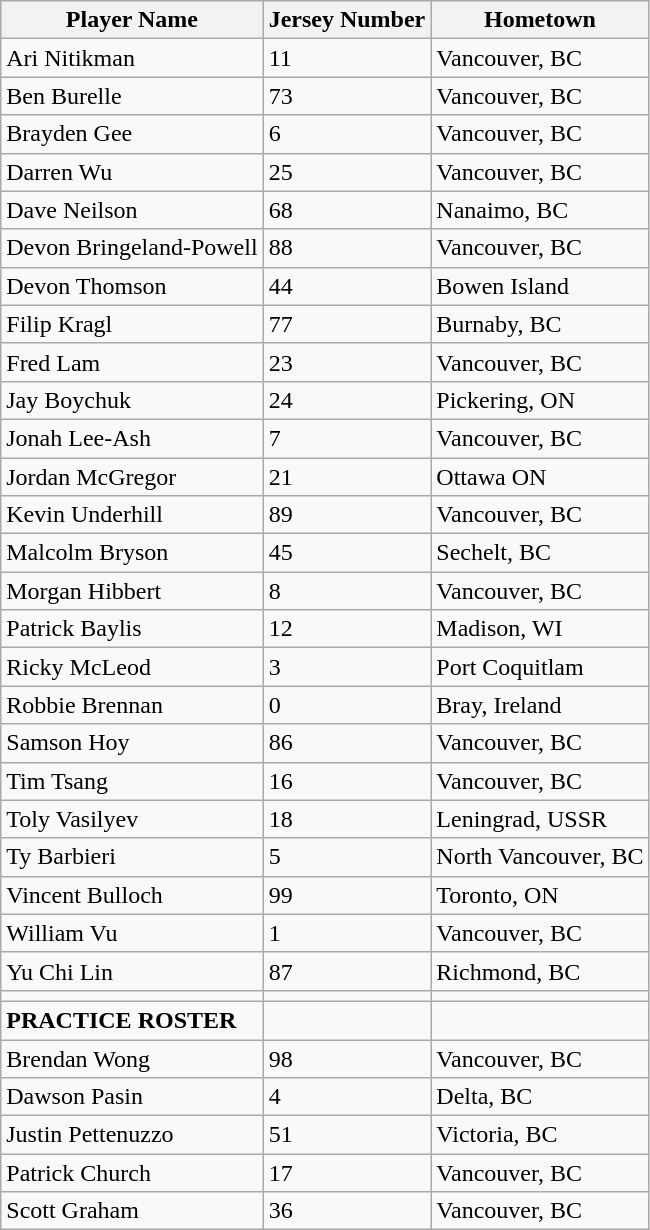<table class="wikitable">
<tr>
<th>Player Name</th>
<th>Jersey Number</th>
<th>Hometown</th>
</tr>
<tr>
<td>Ari Nitikman</td>
<td>11</td>
<td>Vancouver, BC</td>
</tr>
<tr>
<td>Ben Burelle</td>
<td>73</td>
<td>Vancouver, BC</td>
</tr>
<tr>
<td>Brayden Gee</td>
<td>6</td>
<td>Vancouver, BC</td>
</tr>
<tr>
<td>Darren Wu</td>
<td>25</td>
<td>Vancouver, BC</td>
</tr>
<tr>
<td>Dave Neilson</td>
<td>68</td>
<td>Nanaimo, BC</td>
</tr>
<tr>
<td>Devon Bringeland-Powell</td>
<td>88</td>
<td>Vancouver, BC</td>
</tr>
<tr>
<td>Devon Thomson</td>
<td>44</td>
<td>Bowen Island</td>
</tr>
<tr>
<td>Filip Kragl</td>
<td>77</td>
<td>Burnaby, BC</td>
</tr>
<tr>
<td>Fred Lam</td>
<td>23</td>
<td>Vancouver, BC</td>
</tr>
<tr>
<td>Jay Boychuk</td>
<td>24</td>
<td>Pickering, ON</td>
</tr>
<tr>
<td>Jonah Lee-Ash</td>
<td>7</td>
<td>Vancouver, BC</td>
</tr>
<tr>
<td>Jordan McGregor</td>
<td>21</td>
<td>Ottawa ON</td>
</tr>
<tr>
<td>Kevin Underhill</td>
<td>89</td>
<td>Vancouver, BC</td>
</tr>
<tr>
<td>Malcolm Bryson</td>
<td>45</td>
<td>Sechelt, BC</td>
</tr>
<tr>
<td>Morgan Hibbert</td>
<td>8</td>
<td>Vancouver, BC</td>
</tr>
<tr>
<td>Patrick Baylis</td>
<td>12</td>
<td>Madison, WI</td>
</tr>
<tr>
<td>Ricky McLeod</td>
<td>3</td>
<td>Port Coquitlam</td>
</tr>
<tr>
<td>Robbie Brennan</td>
<td>0</td>
<td>Bray, Ireland</td>
</tr>
<tr>
<td>Samson Hoy</td>
<td>86</td>
<td>Vancouver, BC</td>
</tr>
<tr>
<td>Tim Tsang</td>
<td>16</td>
<td>Vancouver, BC</td>
</tr>
<tr>
<td>Toly Vasilyev</td>
<td>18</td>
<td>Leningrad, USSR</td>
</tr>
<tr>
<td>Ty Barbieri</td>
<td>5</td>
<td>North Vancouver, BC</td>
</tr>
<tr>
<td>Vincent Bulloch</td>
<td>99</td>
<td>Toronto, ON</td>
</tr>
<tr>
<td>William Vu</td>
<td>1</td>
<td>Vancouver, BC</td>
</tr>
<tr>
<td>Yu Chi Lin</td>
<td>87</td>
<td>Richmond, BC</td>
</tr>
<tr>
<td></td>
<td></td>
<td></td>
</tr>
<tr>
<td><strong>PRACTICE ROSTER</strong></td>
<td></td>
<td></td>
</tr>
<tr>
<td>Brendan Wong</td>
<td>98</td>
<td>Vancouver, BC</td>
</tr>
<tr>
<td>Dawson Pasin</td>
<td>4</td>
<td>Delta, BC</td>
</tr>
<tr>
<td>Justin Pettenuzzo</td>
<td>51</td>
<td>Victoria, BC</td>
</tr>
<tr>
<td>Patrick Church</td>
<td>17</td>
<td>Vancouver, BC</td>
</tr>
<tr>
<td>Scott Graham</td>
<td>36</td>
<td>Vancouver, BC</td>
</tr>
</table>
